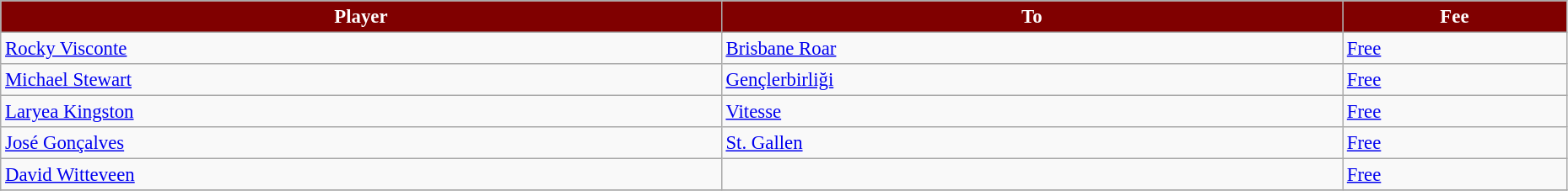<table class="wikitable" style="text-align:left; font-size:95%;width:98%;">
<tr>
<th style="background:maroon; color:white;">Player</th>
<th style="background:maroon; color:white;">To</th>
<th style="background:maroon; color:white;">Fee</th>
</tr>
<tr>
<td> <a href='#'>Rocky Visconte</a></td>
<td> <a href='#'>Brisbane Roar</a></td>
<td><a href='#'>Free</a></td>
</tr>
<tr>
<td> <a href='#'>Michael Stewart</a></td>
<td> <a href='#'>Gençlerbirliği</a></td>
<td><a href='#'>Free</a></td>
</tr>
<tr>
<td> <a href='#'>Laryea Kingston</a></td>
<td> <a href='#'>Vitesse</a></td>
<td><a href='#'>Free</a></td>
</tr>
<tr>
<td> <a href='#'>José Gonçalves</a></td>
<td> <a href='#'>St. Gallen</a></td>
<td><a href='#'>Free</a></td>
</tr>
<tr>
<td> <a href='#'>David Witteveen</a></td>
<td></td>
<td><a href='#'>Free</a></td>
</tr>
<tr>
</tr>
</table>
